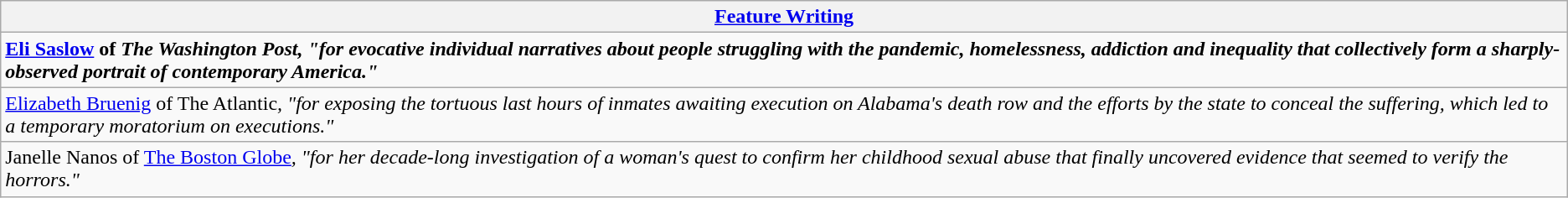<table class="wikitable" style="float:left; float:none;">
<tr>
<th><a href='#'>Feature Writing</a></th>
</tr>
<tr>
<td><strong><a href='#'>Eli Saslow</a> of <em>The Washington Post<strong><em>, "for evocative individual narratives about people struggling with the pandemic, homelessness, addiction and inequality that collectively form a sharply-observed portrait of contemporary America."</td>
</tr>
<tr>
<td><a href='#'>Elizabeth Bruenig</a> of </em>The Atlantic<em>, "for exposing the tortuous last hours of inmates awaiting execution on Alabama's death row and the efforts by the state to conceal the suffering, which led to a temporary moratorium on executions."</td>
</tr>
<tr>
<td>Janelle Nanos of </em><a href='#'>The Boston Globe</a><em>, "for her decade-long investigation of a woman's quest to confirm her childhood sexual abuse that finally uncovered evidence that seemed to verify the horrors."</td>
</tr>
</table>
